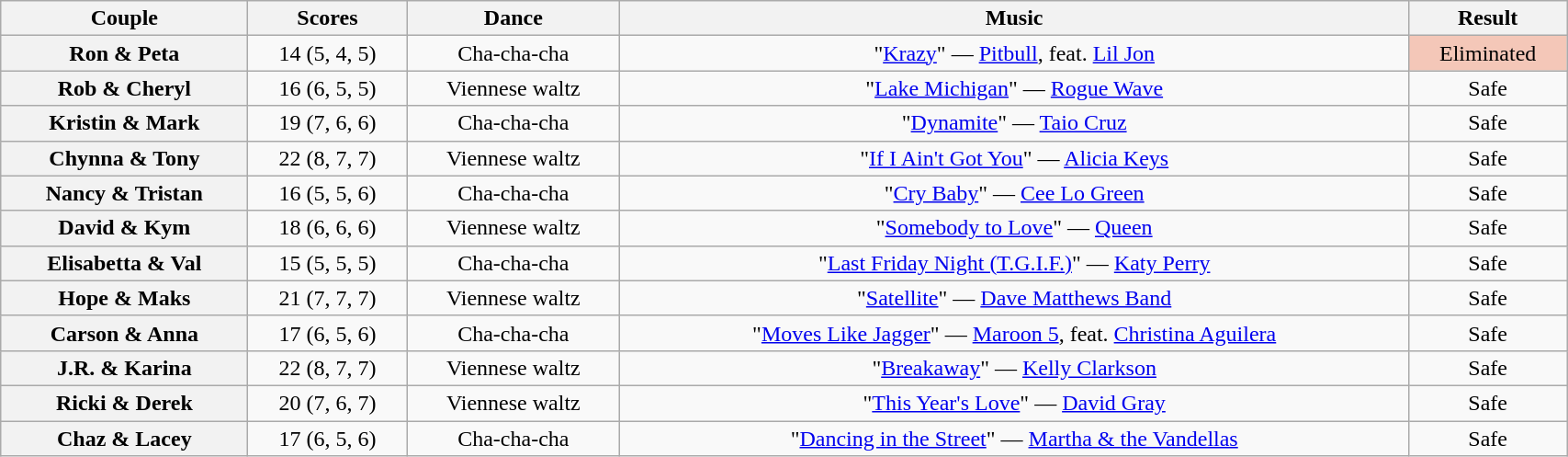<table class="wikitable sortable" style="text-align:center; width:90%">
<tr>
<th scope="col">Couple</th>
<th scope="col">Scores</th>
<th scope="col" class="unsortable">Dance</th>
<th scope="col" class="unsortable">Music</th>
<th scope="col" class="unsortable">Result</th>
</tr>
<tr>
<th scope="row">Ron & Peta</th>
<td>14 (5, 4, 5)</td>
<td>Cha-cha-cha</td>
<td>"<a href='#'>Krazy</a>" — <a href='#'>Pitbull</a>, feat. <a href='#'>Lil Jon</a></td>
<td bgcolor=f4c7b8>Eliminated</td>
</tr>
<tr>
<th scope="row">Rob & Cheryl</th>
<td>16 (6, 5, 5)</td>
<td>Viennese waltz</td>
<td>"<a href='#'>Lake Michigan</a>" — <a href='#'>Rogue Wave</a></td>
<td>Safe</td>
</tr>
<tr>
<th scope="row">Kristin & Mark</th>
<td>19 (7, 6, 6)</td>
<td>Cha-cha-cha</td>
<td>"<a href='#'>Dynamite</a>" — <a href='#'>Taio Cruz</a></td>
<td>Safe</td>
</tr>
<tr>
<th scope="row">Chynna & Tony</th>
<td>22 (8, 7, 7)</td>
<td>Viennese waltz</td>
<td>"<a href='#'>If I Ain't Got You</a>" — <a href='#'>Alicia Keys</a></td>
<td>Safe</td>
</tr>
<tr>
<th scope="row">Nancy & Tristan</th>
<td>16 (5, 5, 6)</td>
<td>Cha-cha-cha</td>
<td>"<a href='#'>Cry Baby</a>" — <a href='#'>Cee Lo Green</a></td>
<td>Safe</td>
</tr>
<tr>
<th scope="row">David & Kym</th>
<td>18 (6, 6, 6)</td>
<td>Viennese waltz</td>
<td>"<a href='#'>Somebody to Love</a>" — <a href='#'>Queen</a></td>
<td>Safe</td>
</tr>
<tr>
<th scope="row">Elisabetta & Val</th>
<td>15 (5, 5, 5)</td>
<td>Cha-cha-cha</td>
<td>"<a href='#'>Last Friday Night (T.G.I.F.)</a>" — <a href='#'>Katy Perry</a></td>
<td>Safe</td>
</tr>
<tr>
<th scope="row">Hope & Maks</th>
<td>21 (7, 7, 7)</td>
<td>Viennese waltz</td>
<td>"<a href='#'>Satellite</a>" — <a href='#'>Dave Matthews Band</a></td>
<td>Safe</td>
</tr>
<tr>
<th scope="row">Carson & Anna</th>
<td>17 (6, 5, 6)</td>
<td>Cha-cha-cha</td>
<td>"<a href='#'>Moves Like Jagger</a>" — <a href='#'>Maroon 5</a>, feat. <a href='#'>Christina Aguilera</a></td>
<td>Safe</td>
</tr>
<tr>
<th scope="row">J.R. & Karina</th>
<td>22 (8, 7, 7)</td>
<td>Viennese waltz</td>
<td>"<a href='#'>Breakaway</a>" — <a href='#'>Kelly Clarkson</a></td>
<td>Safe</td>
</tr>
<tr>
<th scope="row">Ricki & Derek</th>
<td>20 (7, 6, 7)</td>
<td>Viennese waltz</td>
<td>"<a href='#'>This Year's Love</a>" — <a href='#'>David Gray</a></td>
<td>Safe</td>
</tr>
<tr>
<th scope="row">Chaz & Lacey</th>
<td>17 (6, 5, 6)</td>
<td>Cha-cha-cha</td>
<td>"<a href='#'>Dancing in the Street</a>" — <a href='#'>Martha & the Vandellas</a></td>
<td>Safe</td>
</tr>
</table>
